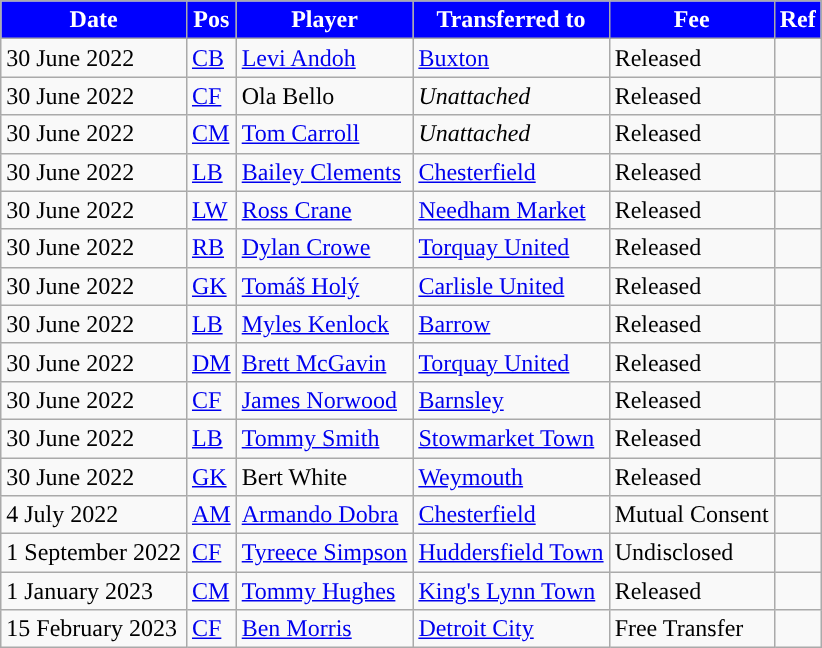<table class="wikitable plainrowheaders sortable">
<tr>
<th style="background:#0000FF; color:#FFFFFF; ">Date</th>
<th style="background:#0000FF; color:#FFFFFF; ">Pos</th>
<th style="background:#0000FF; color:#FFFFFF; ">Player</th>
<th style="background:#0000FF; color:#FFFFFF; ">Transferred to</th>
<th style="background:#0000FF; color:#FFFFFF; ">Fee</th>
<th style="background:#0000FF; color:#FFFFFF; ">Ref</th>
</tr>
<tr>
<td>30 June 2022</td>
<td><a href='#'>CB</a></td>
<td> <a href='#'>Levi Andoh</a></td>
<td> <a href='#'>Buxton</a></td>
<td>Released</td>
<td></td>
</tr>
<tr>
<td>30 June 2022</td>
<td><a href='#'>CF</a></td>
<td> Ola Bello</td>
<td> <em>Unattached</em></td>
<td>Released</td>
<td></td>
</tr>
<tr>
<td>30 June 2022</td>
<td><a href='#'>CM</a></td>
<td> <a href='#'>Tom Carroll</a></td>
<td> <em>Unattached</em></td>
<td>Released</td>
<td></td>
</tr>
<tr>
<td>30 June 2022</td>
<td><a href='#'>LB</a></td>
<td> <a href='#'>Bailey Clements</a></td>
<td> <a href='#'>Chesterfield</a></td>
<td>Released</td>
<td></td>
</tr>
<tr>
<td>30 June 2022</td>
<td><a href='#'>LW</a></td>
<td> <a href='#'>Ross Crane</a></td>
<td> <a href='#'>Needham Market</a></td>
<td>Released</td>
<td></td>
</tr>
<tr>
<td>30 June 2022</td>
<td><a href='#'>RB</a></td>
<td> <a href='#'>Dylan Crowe</a></td>
<td> <a href='#'>Torquay United</a></td>
<td>Released</td>
<td></td>
</tr>
<tr>
<td>30 June 2022</td>
<td><a href='#'>GK</a></td>
<td> <a href='#'>Tomáš Holý</a></td>
<td> <a href='#'>Carlisle United</a></td>
<td>Released</td>
<td></td>
</tr>
<tr>
<td>30 June 2022</td>
<td><a href='#'>LB</a></td>
<td> <a href='#'>Myles Kenlock</a></td>
<td> <a href='#'>Barrow</a></td>
<td>Released</td>
<td></td>
</tr>
<tr>
<td>30 June 2022</td>
<td><a href='#'>DM</a></td>
<td> <a href='#'>Brett McGavin</a></td>
<td> <a href='#'>Torquay United</a></td>
<td>Released</td>
<td></td>
</tr>
<tr>
<td>30 June 2022</td>
<td><a href='#'>CF</a></td>
<td> <a href='#'>James Norwood</a></td>
<td> <a href='#'>Barnsley</a></td>
<td>Released</td>
<td></td>
</tr>
<tr>
<td>30 June 2022</td>
<td><a href='#'>LB</a></td>
<td> <a href='#'>Tommy Smith</a></td>
<td> <a href='#'>Stowmarket Town</a></td>
<td>Released</td>
<td></td>
</tr>
<tr>
<td>30 June 2022</td>
<td><a href='#'>GK</a></td>
<td> Bert White</td>
<td> <a href='#'>Weymouth</a></td>
<td>Released</td>
<td></td>
</tr>
<tr>
<td>4 July 2022</td>
<td><a href='#'>AM</a></td>
<td> <a href='#'>Armando Dobra</a></td>
<td> <a href='#'>Chesterfield</a></td>
<td>Mutual Consent</td>
<td></td>
</tr>
<tr>
<td>1 September 2022</td>
<td><a href='#'>CF</a></td>
<td> <a href='#'>Tyreece Simpson</a></td>
<td> <a href='#'>Huddersfield Town</a></td>
<td>Undisclosed</td>
<td></td>
</tr>
<tr>
<td>1 January 2023</td>
<td><a href='#'>CM</a></td>
<td> <a href='#'>Tommy Hughes</a></td>
<td> <a href='#'>King's Lynn Town</a></td>
<td>Released</td>
<td></td>
</tr>
<tr>
<td>15 February 2023</td>
<td><a href='#'>CF</a></td>
<td> <a href='#'>Ben Morris</a></td>
<td> <a href='#'>Detroit City</a></td>
<td>Free Transfer</td>
<td></td>
</tr>
</table>
